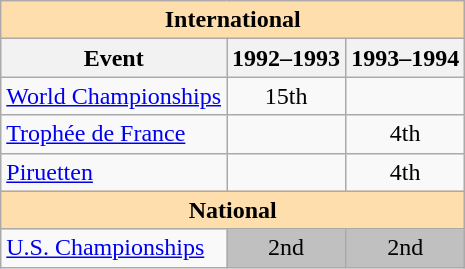<table class="wikitable" style="text-align:center">
<tr>
<th style="background-color: #ffdead; " colspan=3 align=center><strong>International</strong></th>
</tr>
<tr>
<th>Event</th>
<th>1992–1993</th>
<th>1993–1994</th>
</tr>
<tr>
<td align=left><a href='#'>World Championships</a></td>
<td>15th</td>
<td></td>
</tr>
<tr>
<td align=left><a href='#'>Trophée de France</a></td>
<td></td>
<td>4th</td>
</tr>
<tr>
<td align=left><a href='#'>Piruetten</a></td>
<td></td>
<td>4th</td>
</tr>
<tr>
<th style="background-color: #ffdead; " colspan=3 align=center><strong>National</strong></th>
</tr>
<tr>
<td align=left><a href='#'>U.S. Championships</a></td>
<td bgcolor=silver>2nd</td>
<td bgcolor=silver>2nd</td>
</tr>
</table>
